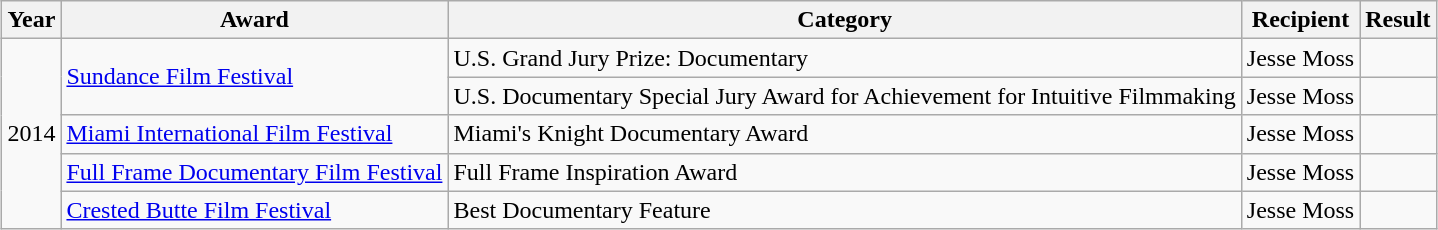<table class="wikitable sortable" style="margin:1em auto;">
<tr>
<th>Year</th>
<th>Award</th>
<th>Category</th>
<th>Recipient</th>
<th>Result</th>
</tr>
<tr>
<td rowspan="5">2014</td>
<td rowspan="2"><a href='#'>Sundance Film Festival</a></td>
<td>U.S. Grand Jury Prize: Documentary</td>
<td>Jesse Moss</td>
<td></td>
</tr>
<tr>
<td>U.S. Documentary Special Jury Award for Achievement for Intuitive Filmmaking</td>
<td>Jesse Moss</td>
<td></td>
</tr>
<tr>
<td><a href='#'>Miami International Film Festival</a></td>
<td>Miami's Knight Documentary Award</td>
<td>Jesse Moss </td>
<td></td>
</tr>
<tr>
<td><a href='#'>Full Frame Documentary Film Festival</a></td>
<td>Full Frame Inspiration Award</td>
<td>Jesse Moss</td>
<td></td>
</tr>
<tr>
<td><a href='#'>Crested Butte Film Festival</a></td>
<td>Best Documentary Feature</td>
<td>Jesse Moss</td>
<td></td>
</tr>
</table>
